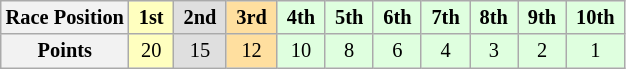<table class="wikitable" style="font-size:85%; text-align:center">
<tr>
<th>Race Position</th>
<td style="background:#ffffbf;"> <strong>1st</strong> </td>
<td style="background:#dfdfdf;"> <strong>2nd</strong> </td>
<td style="background:#ffdf9f;"> <strong>3rd</strong> </td>
<td style="background:#dfffdf;"> <strong>4th</strong> </td>
<td style="background:#dfffdf;"> <strong>5th</strong> </td>
<td style="background:#dfffdf;"> <strong>6th</strong> </td>
<td style="background:#dfffdf;"> <strong>7th</strong> </td>
<td style="background:#dfffdf;"> <strong>8th</strong> </td>
<td style="background:#dfffdf;"> <strong>9th</strong> </td>
<td style="background:#dfffdf;"> <strong>10th</strong> </td>
</tr>
<tr>
<th>Points</th>
<td style="background:#ffffbf;">20</td>
<td style="background:#dfdfdf;">15</td>
<td style="background:#ffdf9f;">12</td>
<td style="background:#dfffdf;">10</td>
<td style="background:#dfffdf;">8</td>
<td style="background:#dfffdf;">6</td>
<td style="background:#dfffdf;">4</td>
<td style="background:#dfffdf;">3</td>
<td style="background:#dfffdf;">2</td>
<td style="background:#dfffdf;">1</td>
</tr>
</table>
